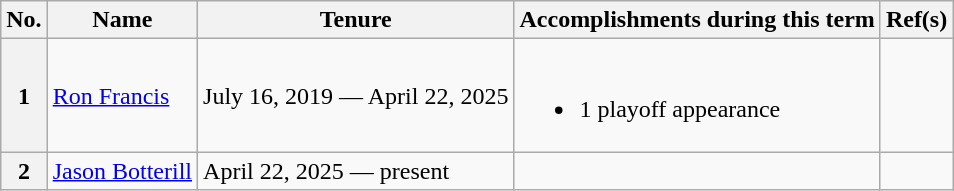<table class="wikitable">
<tr>
<th scope="col">No.</th>
<th scope="col">Name</th>
<th scope="col">Tenure</th>
<th scope="col">Accomplishments during this term</th>
<th scope="col">Ref(s)</th>
</tr>
<tr>
<th scope="row">1</th>
<td><a href='#'>Ron Francis</a></td>
<td>July 16, 2019 — April 22, 2025</td>
<td><br><ul><li>1 playoff appearance</li></ul></td>
<td></td>
</tr>
<tr>
<th scope="row">2</th>
<td><a href='#'>Jason Botterill</a></td>
<td>April 22, 2025 — present</td>
<td></td>
<td></td>
</tr>
</table>
